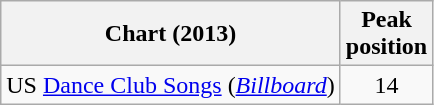<table class="wikitable">
<tr>
<th>Chart (2013)</th>
<th>Peak<br>position</th>
</tr>
<tr>
<td>US <a href='#'>Dance Club Songs</a> (<em><a href='#'>Billboard</a></em>)</td>
<td style="text-align:center;">14</td>
</tr>
</table>
